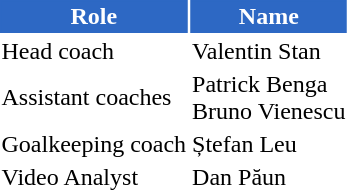<table class="toccolours">
<tr>
<th style="background:#2D68C4;color:#FFFFFF;border:1px solid #2D68C4;">Role</th>
<th style="background:#2D68C4;color:#FFFFFF;border:1px solid #2D68C4;">Name</th>
</tr>
<tr>
<td>Head coach</td>
<td> Valentin Stan</td>
</tr>
<tr>
<td>Assistant coaches</td>
<td> Patrick Benga <br>  Bruno Vienescu</td>
</tr>
<tr>
<td>Goalkeeping coach</td>
<td> Ștefan Leu</td>
</tr>
<tr>
<td>Video Analyst</td>
<td> Dan Păun</td>
</tr>
</table>
